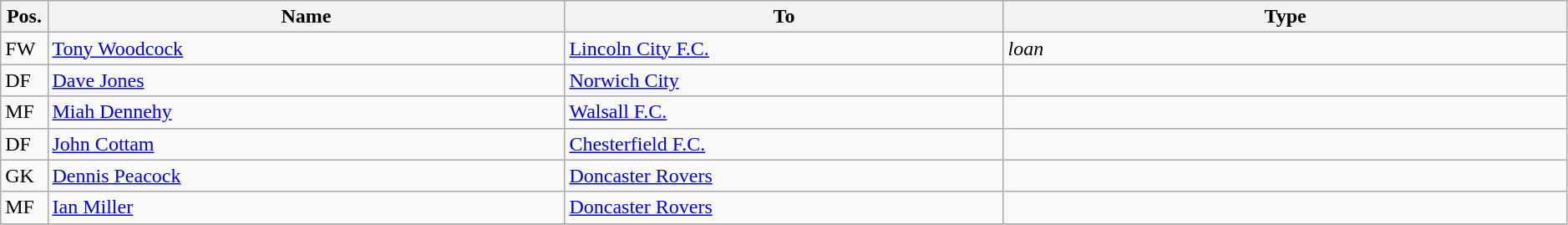<table class="wikitable" style="font-size:100%;width:99%;">
<tr>
<th width=3%>Pos.</th>
<th width=33%>Name</th>
<th width=28%>To</th>
<th width=36%>Type</th>
</tr>
<tr>
<td>FW</td>
<td><a href='#'>Tony Woodcock</a></td>
<td><a href='#'>Lincoln City F.C.</a></td>
<td><em>loan</em></td>
</tr>
<tr>
<td>DF</td>
<td><a href='#'>Dave Jones</a></td>
<td><a href='#'>Norwich City</a></td>
<td></td>
</tr>
<tr>
<td>MF</td>
<td><a href='#'>Miah Dennehy</a></td>
<td><a href='#'>Walsall F.C.</a></td>
<td></td>
</tr>
<tr>
<td>DF</td>
<td><a href='#'>John Cottam</a></td>
<td><a href='#'>Chesterfield F.C.</a></td>
<td></td>
</tr>
<tr>
<td>GK</td>
<td><a href='#'>Dennis Peacock</a></td>
<td><a href='#'>Doncaster Rovers</a></td>
<td></td>
</tr>
<tr>
<td>MF</td>
<td><a href='#'>Ian Miller</a></td>
<td><a href='#'>Doncaster Rovers</a></td>
<td></td>
</tr>
<tr>
</tr>
</table>
